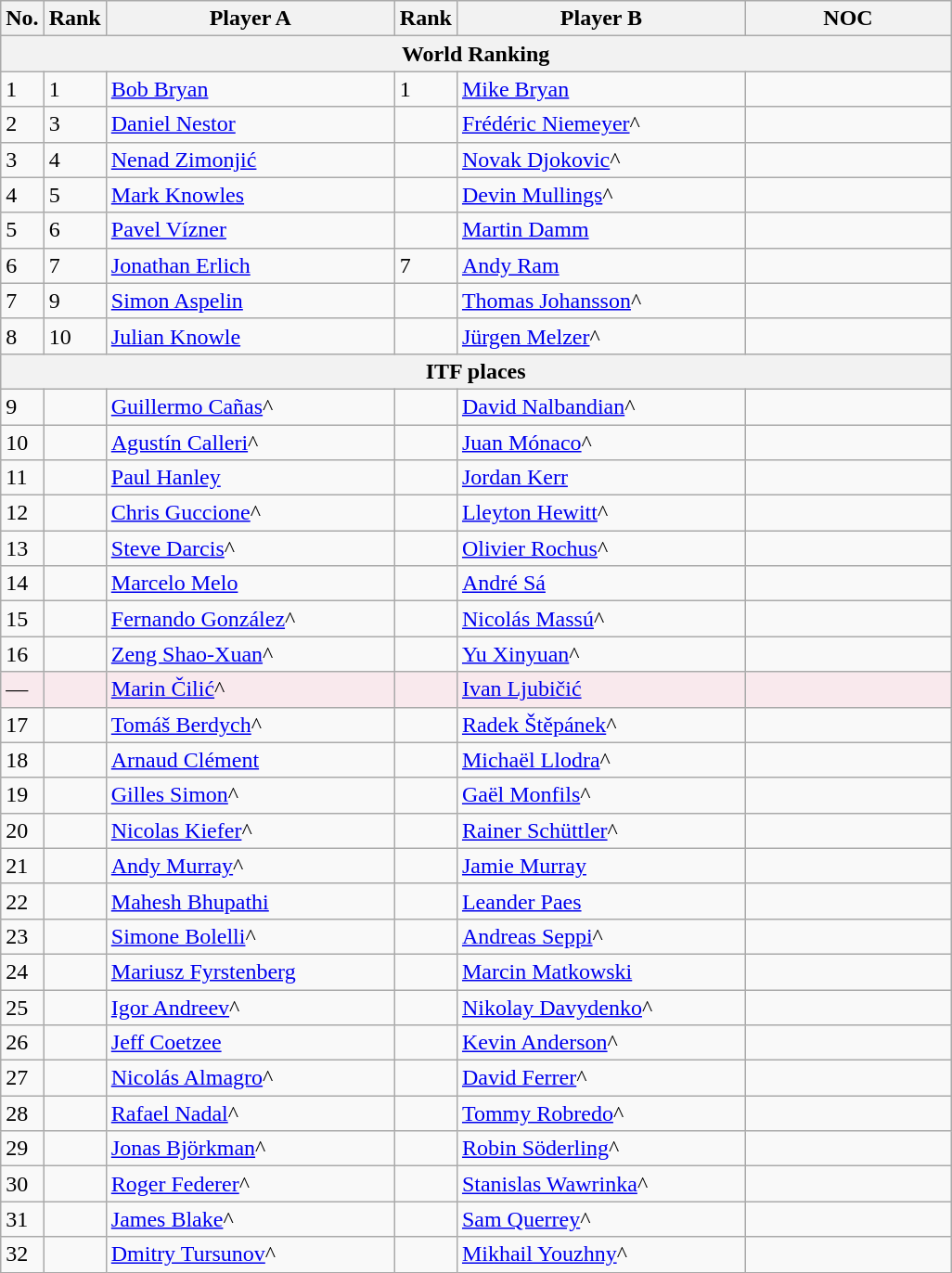<table class="wikitable">
<tr>
<th width=20>No.</th>
<th width=20>Rank</th>
<th width=200>Player A</th>
<th width=20>Rank</th>
<th width=200>Player B</th>
<th width=140>NOC</th>
</tr>
<tr>
<th colspan="6">World Ranking</th>
</tr>
<tr>
<td>1</td>
<td>1</td>
<td><a href='#'>Bob Bryan</a></td>
<td>1</td>
<td><a href='#'>Mike Bryan</a></td>
<td></td>
</tr>
<tr>
<td>2</td>
<td>3</td>
<td><a href='#'>Daniel Nestor</a></td>
<td></td>
<td><a href='#'>Frédéric Niemeyer</a>^</td>
<td></td>
</tr>
<tr>
<td>3</td>
<td>4</td>
<td><a href='#'>Nenad Zimonjić</a></td>
<td></td>
<td><a href='#'>Novak Djokovic</a>^</td>
<td></td>
</tr>
<tr>
<td>4</td>
<td>5</td>
<td><a href='#'>Mark Knowles</a></td>
<td></td>
<td><a href='#'>Devin Mullings</a>^</td>
<td></td>
</tr>
<tr>
<td>5</td>
<td>6</td>
<td><a href='#'>Pavel Vízner</a></td>
<td></td>
<td><a href='#'>Martin Damm</a></td>
<td></td>
</tr>
<tr>
<td>6</td>
<td>7</td>
<td><a href='#'>Jonathan Erlich</a></td>
<td>7</td>
<td><a href='#'>Andy Ram</a></td>
<td></td>
</tr>
<tr>
<td>7</td>
<td>9</td>
<td><a href='#'>Simon Aspelin</a></td>
<td></td>
<td><a href='#'>Thomas Johansson</a>^</td>
<td></td>
</tr>
<tr>
<td>8</td>
<td>10</td>
<td><a href='#'>Julian Knowle</a></td>
<td></td>
<td><a href='#'>Jürgen Melzer</a>^</td>
<td></td>
</tr>
<tr>
<th colspan="6">ITF places</th>
</tr>
<tr>
<td>9</td>
<td></td>
<td><a href='#'>Guillermo Cañas</a>^</td>
<td></td>
<td><a href='#'>David Nalbandian</a>^</td>
<td></td>
</tr>
<tr>
<td>10</td>
<td></td>
<td><a href='#'>Agustín Calleri</a>^</td>
<td></td>
<td><a href='#'>Juan Mónaco</a>^</td>
<td></td>
</tr>
<tr>
<td>11</td>
<td></td>
<td><a href='#'>Paul Hanley</a></td>
<td></td>
<td><a href='#'>Jordan Kerr</a></td>
<td></td>
</tr>
<tr>
<td>12</td>
<td></td>
<td><a href='#'>Chris Guccione</a>^</td>
<td></td>
<td><a href='#'>Lleyton Hewitt</a>^</td>
<td></td>
</tr>
<tr>
<td>13</td>
<td></td>
<td><a href='#'>Steve Darcis</a>^</td>
<td></td>
<td><a href='#'>Olivier Rochus</a>^</td>
<td></td>
</tr>
<tr>
<td>14</td>
<td></td>
<td><a href='#'>Marcelo Melo</a></td>
<td></td>
<td><a href='#'>André Sá</a></td>
<td></td>
</tr>
<tr>
<td>15</td>
<td></td>
<td><a href='#'>Fernando González</a>^</td>
<td></td>
<td><a href='#'>Nicolás Massú</a>^</td>
<td></td>
</tr>
<tr>
<td>16</td>
<td></td>
<td><a href='#'>Zeng Shao-Xuan</a>^</td>
<td></td>
<td><a href='#'>Yu Xinyuan</a>^</td>
<td></td>
</tr>
<tr bgcolor=#F9E9ED>
<td>—</td>
<td></td>
<td><a href='#'>Marin Čilić</a>^</td>
<td></td>
<td><a href='#'>Ivan Ljubičić</a></td>
<td></td>
</tr>
<tr>
<td>17</td>
<td></td>
<td><a href='#'>Tomáš Berdych</a>^</td>
<td></td>
<td><a href='#'>Radek Štěpánek</a>^</td>
<td></td>
</tr>
<tr>
<td>18</td>
<td></td>
<td><a href='#'>Arnaud Clément</a></td>
<td></td>
<td><a href='#'>Michaël Llodra</a>^</td>
<td></td>
</tr>
<tr>
<td>19</td>
<td></td>
<td><a href='#'>Gilles Simon</a>^</td>
<td></td>
<td><a href='#'>Gaël Monfils</a>^</td>
<td></td>
</tr>
<tr>
<td>20</td>
<td></td>
<td><a href='#'>Nicolas Kiefer</a>^</td>
<td></td>
<td><a href='#'>Rainer Schüttler</a>^</td>
<td></td>
</tr>
<tr>
<td>21</td>
<td></td>
<td><a href='#'>Andy Murray</a>^</td>
<td></td>
<td><a href='#'>Jamie Murray</a></td>
<td></td>
</tr>
<tr>
<td>22</td>
<td></td>
<td><a href='#'>Mahesh Bhupathi</a></td>
<td></td>
<td><a href='#'>Leander Paes</a></td>
<td></td>
</tr>
<tr>
<td>23</td>
<td></td>
<td><a href='#'>Simone Bolelli</a>^</td>
<td></td>
<td><a href='#'>Andreas Seppi</a>^</td>
<td></td>
</tr>
<tr>
<td>24</td>
<td></td>
<td><a href='#'>Mariusz Fyrstenberg</a></td>
<td></td>
<td><a href='#'>Marcin Matkowski</a></td>
<td></td>
</tr>
<tr>
<td>25</td>
<td></td>
<td><a href='#'>Igor Andreev</a>^</td>
<td></td>
<td><a href='#'>Nikolay Davydenko</a>^</td>
<td></td>
</tr>
<tr>
<td>26</td>
<td></td>
<td><a href='#'>Jeff Coetzee</a></td>
<td></td>
<td><a href='#'>Kevin Anderson</a>^</td>
<td></td>
</tr>
<tr>
<td>27</td>
<td></td>
<td><a href='#'>Nicolás Almagro</a>^</td>
<td></td>
<td><a href='#'>David Ferrer</a>^</td>
<td></td>
</tr>
<tr>
<td>28</td>
<td></td>
<td><a href='#'>Rafael Nadal</a>^</td>
<td></td>
<td><a href='#'>Tommy Robredo</a>^</td>
<td></td>
</tr>
<tr>
<td>29</td>
<td></td>
<td><a href='#'>Jonas Björkman</a>^</td>
<td></td>
<td><a href='#'>Robin Söderling</a>^</td>
<td></td>
</tr>
<tr>
<td>30</td>
<td></td>
<td><a href='#'>Roger Federer</a>^</td>
<td></td>
<td><a href='#'>Stanislas Wawrinka</a>^</td>
<td></td>
</tr>
<tr>
<td>31</td>
<td></td>
<td><a href='#'>James Blake</a>^</td>
<td></td>
<td><a href='#'>Sam Querrey</a>^</td>
<td></td>
</tr>
<tr>
<td>32</td>
<td></td>
<td><a href='#'>Dmitry Tursunov</a>^</td>
<td></td>
<td><a href='#'>Mikhail Youzhny</a>^</td>
<td></td>
</tr>
</table>
